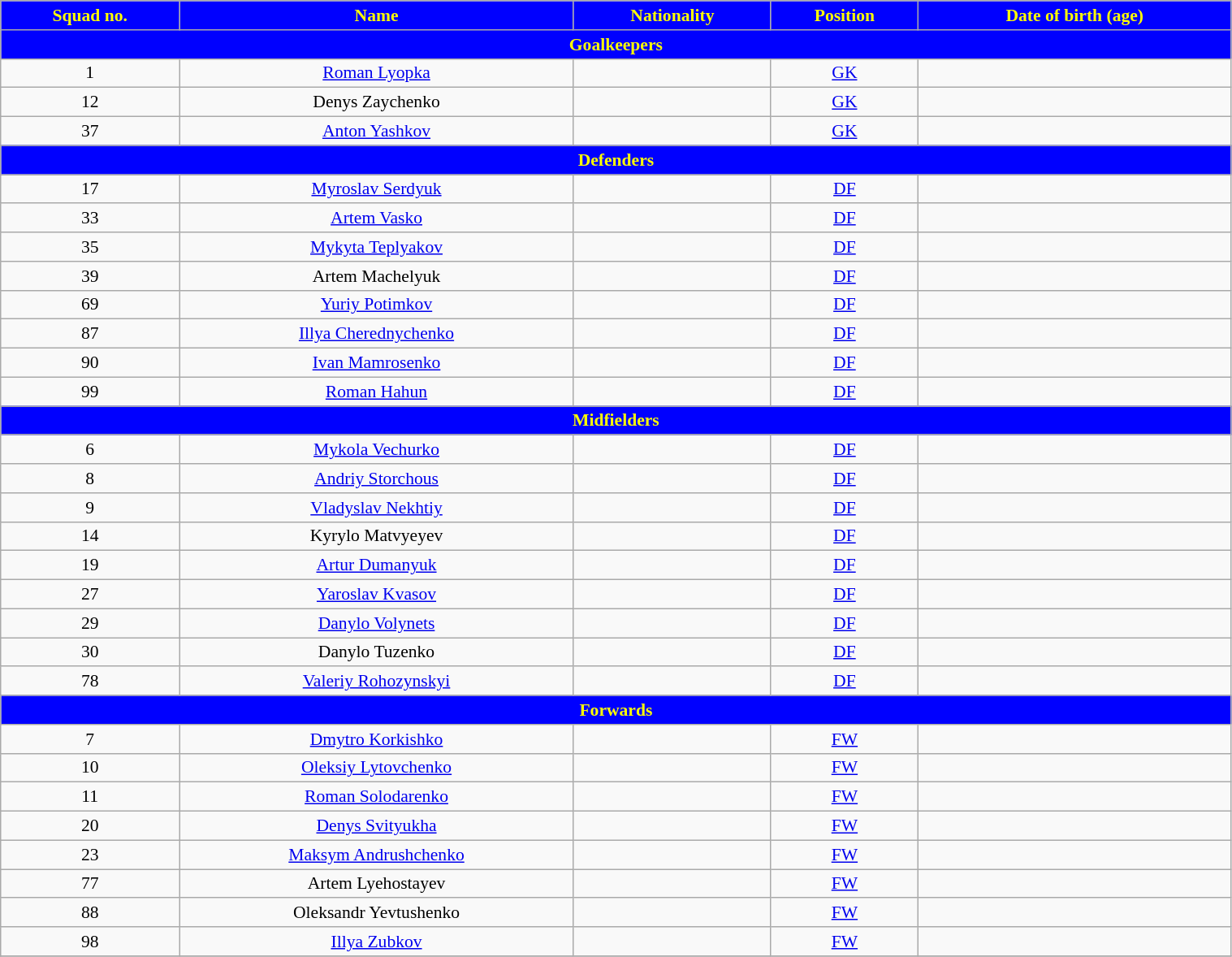<table class="wikitable" style="text-align:center; font-size:90%; width:80%">
<tr>
<th style="background:blue; color:yellow; text-align:center">Squad no.</th>
<th style="background:blue; color:yellow; text-align:center">Name</th>
<th style="background:blue; color:yellow; text-align:center">Nationality</th>
<th style="background:blue; color:yellow; text-align:center">Position</th>
<th style="background:blue; color:yellow; text-align:center">Date of birth (age)</th>
</tr>
<tr>
<th colspan="6" style="background:blue; color:yellow; text-align:center">Goalkeepers</th>
</tr>
<tr>
<td>1</td>
<td><a href='#'>Roman Lyopka</a></td>
<td></td>
<td><a href='#'>GK</a></td>
<td></td>
</tr>
<tr>
<td>12</td>
<td>Denys Zaychenko</td>
<td></td>
<td><a href='#'>GK</a></td>
<td></td>
</tr>
<tr>
<td>37</td>
<td><a href='#'>Anton Yashkov</a></td>
<td></td>
<td><a href='#'>GK</a></td>
<td></td>
</tr>
<tr>
<th colspan="6" style="background:blue; color:yellow; text-align:center">Defenders</th>
</tr>
<tr>
<td>17</td>
<td><a href='#'>Myroslav Serdyuk</a></td>
<td></td>
<td><a href='#'>DF</a></td>
<td></td>
</tr>
<tr>
<td>33</td>
<td><a href='#'>Artem Vasko</a></td>
<td></td>
<td><a href='#'>DF</a></td>
<td></td>
</tr>
<tr>
<td>35</td>
<td><a href='#'>Mykyta Teplyakov</a></td>
<td></td>
<td><a href='#'>DF</a></td>
<td></td>
</tr>
<tr>
<td>39</td>
<td>Artem Machelyuk</td>
<td></td>
<td><a href='#'>DF</a></td>
<td></td>
</tr>
<tr>
<td>69</td>
<td><a href='#'>Yuriy Potimkov</a></td>
<td></td>
<td><a href='#'>DF</a></td>
<td></td>
</tr>
<tr>
<td>87</td>
<td><a href='#'>Illya Cherednychenko</a></td>
<td></td>
<td><a href='#'>DF</a></td>
<td></td>
</tr>
<tr>
<td>90</td>
<td><a href='#'>Ivan Mamrosenko</a></td>
<td></td>
<td><a href='#'>DF</a></td>
<td></td>
</tr>
<tr>
<td>99</td>
<td><a href='#'>Roman Hahun</a></td>
<td></td>
<td><a href='#'>DF</a></td>
<td></td>
</tr>
<tr>
<th colspan="6" style="background:blue; color:yellow; text-align:center">Midfielders</th>
</tr>
<tr>
<td>6</td>
<td><a href='#'>Mykola Vechurko</a></td>
<td></td>
<td><a href='#'>DF</a></td>
<td></td>
</tr>
<tr>
<td>8</td>
<td><a href='#'>Andriy Storchous</a></td>
<td></td>
<td><a href='#'>DF</a></td>
<td></td>
</tr>
<tr>
<td>9</td>
<td><a href='#'>Vladyslav Nekhtiy</a></td>
<td></td>
<td><a href='#'>DF</a></td>
<td></td>
</tr>
<tr>
<td>14</td>
<td>Kyrylo Matvyeyev</td>
<td></td>
<td><a href='#'>DF</a></td>
<td></td>
</tr>
<tr>
<td>19</td>
<td><a href='#'>Artur Dumanyuk</a></td>
<td></td>
<td><a href='#'>DF</a></td>
<td></td>
</tr>
<tr>
<td>27</td>
<td><a href='#'>Yaroslav Kvasov</a></td>
<td></td>
<td><a href='#'>DF</a></td>
<td></td>
</tr>
<tr>
<td>29</td>
<td><a href='#'>Danylo Volynets</a></td>
<td></td>
<td><a href='#'>DF</a></td>
<td></td>
</tr>
<tr>
<td>30</td>
<td>Danylo Tuzenko</td>
<td></td>
<td><a href='#'>DF</a></td>
<td></td>
</tr>
<tr>
<td>78</td>
<td><a href='#'>Valeriy Rohozynskyi</a></td>
<td></td>
<td><a href='#'>DF</a></td>
<td></td>
</tr>
<tr>
<th colspan="6" style="background:blue; color:yellow; text-align:center">Forwards</th>
</tr>
<tr>
<td>7</td>
<td><a href='#'>Dmytro Korkishko</a></td>
<td></td>
<td><a href='#'>FW</a></td>
<td></td>
</tr>
<tr>
<td>10</td>
<td><a href='#'>Oleksiy Lytovchenko</a></td>
<td></td>
<td><a href='#'>FW</a></td>
<td></td>
</tr>
<tr>
<td>11</td>
<td><a href='#'>Roman Solodarenko</a></td>
<td></td>
<td><a href='#'>FW</a></td>
<td></td>
</tr>
<tr>
<td>20</td>
<td><a href='#'>Denys Svityukha</a></td>
<td></td>
<td><a href='#'>FW</a></td>
<td></td>
</tr>
<tr>
<td>23</td>
<td><a href='#'>Maksym Andrushchenko</a></td>
<td></td>
<td><a href='#'>FW</a></td>
<td></td>
</tr>
<tr>
<td>77</td>
<td>Artem Lyehostayev</td>
<td></td>
<td><a href='#'>FW</a></td>
<td></td>
</tr>
<tr>
<td>88</td>
<td>Oleksandr Yevtushenko</td>
<td></td>
<td><a href='#'>FW</a></td>
<td></td>
</tr>
<tr>
<td>98</td>
<td><a href='#'>Illya Zubkov</a></td>
<td></td>
<td><a href='#'>FW</a></td>
<td></td>
</tr>
<tr>
</tr>
</table>
